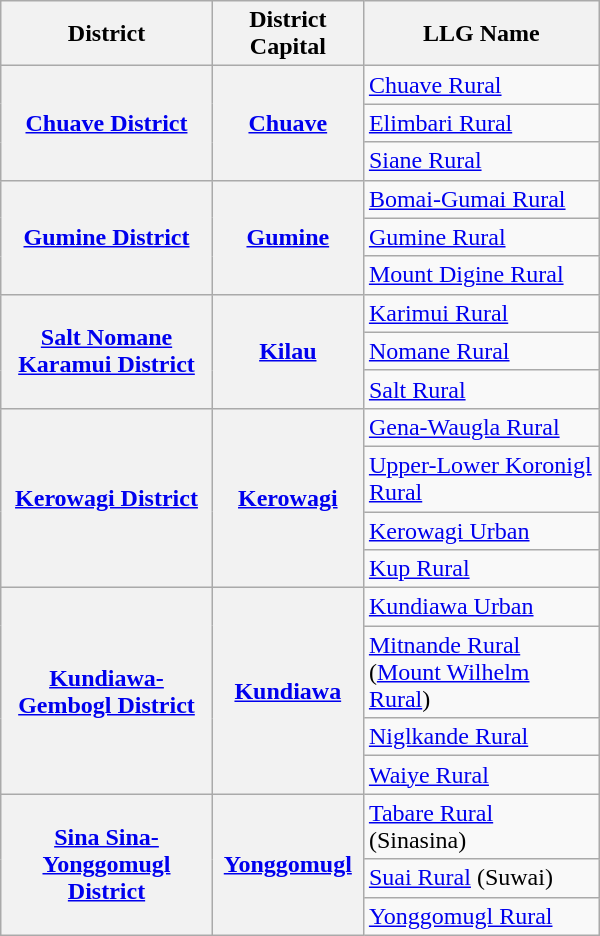<table class="wikitable" style="text-align: left;" width="400">
<tr>
<th>District</th>
<th>District Capital</th>
<th>LLG Name</th>
</tr>
<tr>
<th rowspan="3"><a href='#'>Chuave District</a></th>
<th rowspan="3"><a href='#'>Chuave</a></th>
<td><a href='#'>Chuave Rural</a></td>
</tr>
<tr>
<td><a href='#'>Elimbari Rural</a></td>
</tr>
<tr>
<td><a href='#'>Siane Rural</a></td>
</tr>
<tr>
<th rowspan="3"><a href='#'>Gumine District</a></th>
<th rowspan="3"><a href='#'>Gumine</a></th>
<td><a href='#'>Bomai-Gumai Rural</a></td>
</tr>
<tr>
<td><a href='#'>Gumine Rural</a></td>
</tr>
<tr>
<td><a href='#'>Mount Digine Rural</a></td>
</tr>
<tr>
<th rowspan="3"><a href='#'>Salt Nomane Karamui District</a></th>
<th rowspan="3"><a href='#'>Kilau</a></th>
<td><a href='#'>Karimui Rural</a></td>
</tr>
<tr>
<td><a href='#'>Nomane Rural</a></td>
</tr>
<tr>
<td><a href='#'>Salt Rural</a></td>
</tr>
<tr>
<th rowspan="4"><a href='#'>Kerowagi District</a></th>
<th rowspan="4"><a href='#'>Kerowagi</a></th>
<td><a href='#'>Gena-Waugla Rural</a></td>
</tr>
<tr>
<td><a href='#'>Upper-Lower Koronigl Rural</a></td>
</tr>
<tr>
<td><a href='#'>Kerowagi Urban</a></td>
</tr>
<tr>
<td><a href='#'>Kup Rural</a></td>
</tr>
<tr>
<th rowspan="4"><a href='#'>Kundiawa-Gembogl District</a></th>
<th rowspan="4"><a href='#'>Kundiawa</a></th>
<td><a href='#'>Kundiawa Urban</a></td>
</tr>
<tr>
<td><a href='#'>Mitnande Rural</a> (<a href='#'>Mount Wilhelm Rural</a>)</td>
</tr>
<tr>
<td><a href='#'>Niglkande Rural</a></td>
</tr>
<tr>
<td><a href='#'>Waiye Rural</a></td>
</tr>
<tr>
<th rowspan="3"><a href='#'>Sina Sina-Yonggomugl District</a></th>
<th rowspan="3"><a href='#'>Yonggomugl</a></th>
<td><a href='#'>Tabare Rural</a> (Sinasina)</td>
</tr>
<tr>
<td><a href='#'>Suai Rural</a> (Suwai)</td>
</tr>
<tr>
<td><a href='#'>Yonggomugl Rural</a></td>
</tr>
</table>
